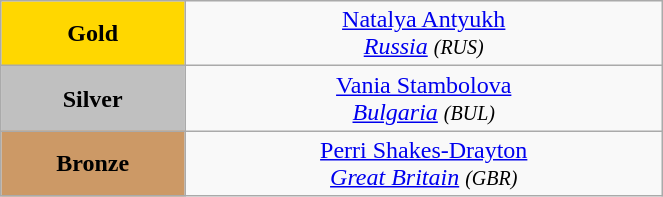<table class="wikitable" style=" text-align:center; " width="35%">
<tr>
<td bgcolor="gold"><strong>Gold</strong></td>
<td> <a href='#'>Natalya Antyukh</a><br><em><a href='#'>Russia</a> <small>(RUS)</small></em></td>
</tr>
<tr>
<td bgcolor="silver"><strong>Silver</strong></td>
<td> <a href='#'>Vania Stambolova</a><br><em><a href='#'>Bulgaria</a> <small>(BUL)</small></em></td>
</tr>
<tr>
<td bgcolor="CC9966"><strong>Bronze</strong></td>
<td> <a href='#'>Perri Shakes-Drayton</a><br><em><a href='#'>Great Britain</a> <small>(GBR)</small></em></td>
</tr>
</table>
